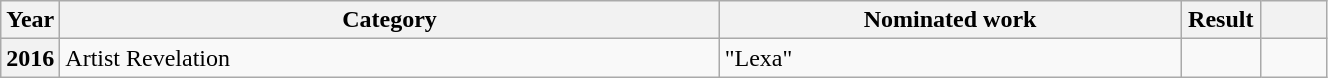<table class="wikitable plainrowheaders" style="width:70%;">
<tr>
<th scope="col" style="width:4%;">Year</th>
<th scope="col" style="width:50%;">Category</th>
<th scope="col" style="width:35%;">Nominated work</th>
<th scope="col" style="width:6%;">Result</th>
<th scope="col" style="width:6%;"></th>
</tr>
<tr>
<th scope="row">2016</th>
<td>Artist Revelation</td>
<td>"Lexa"</td>
<td></td>
<td style="text-align:center;"></td>
</tr>
</table>
